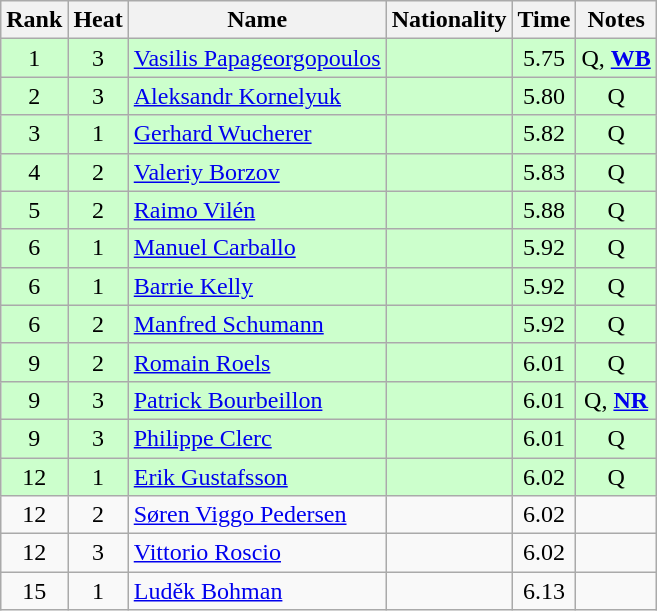<table class="wikitable sortable" style="text-align:center">
<tr>
<th>Rank</th>
<th>Heat</th>
<th>Name</th>
<th>Nationality</th>
<th>Time</th>
<th>Notes</th>
</tr>
<tr bgcolor=ccffcc>
<td>1</td>
<td>3</td>
<td align="left"><a href='#'>Vasilis Papageorgopoulos</a></td>
<td align=left></td>
<td>5.75</td>
<td>Q,  <strong><a href='#'>WB</a></strong></td>
</tr>
<tr bgcolor=ccffcc>
<td>2</td>
<td>3</td>
<td align="left"><a href='#'>Aleksandr Kornelyuk</a></td>
<td align=left></td>
<td>5.80</td>
<td>Q</td>
</tr>
<tr bgcolor=ccffcc>
<td>3</td>
<td>1</td>
<td align="left"><a href='#'>Gerhard Wucherer</a></td>
<td align=left></td>
<td>5.82</td>
<td>Q</td>
</tr>
<tr bgcolor=ccffcc>
<td>4</td>
<td>2</td>
<td align="left"><a href='#'>Valeriy Borzov</a></td>
<td align=left></td>
<td>5.83</td>
<td>Q</td>
</tr>
<tr bgcolor=ccffcc>
<td>5</td>
<td>2</td>
<td align="left"><a href='#'>Raimo Vilén</a></td>
<td align=left></td>
<td>5.88</td>
<td>Q</td>
</tr>
<tr bgcolor=ccffcc>
<td>6</td>
<td>1</td>
<td align="left"><a href='#'>Manuel Carballo</a></td>
<td align=left></td>
<td>5.92</td>
<td>Q</td>
</tr>
<tr bgcolor=ccffcc>
<td>6</td>
<td>1</td>
<td align="left"><a href='#'>Barrie Kelly</a></td>
<td align=left></td>
<td>5.92</td>
<td>Q</td>
</tr>
<tr bgcolor=ccffcc>
<td>6</td>
<td>2</td>
<td align="left"><a href='#'>Manfred Schumann</a></td>
<td align=left></td>
<td>5.92</td>
<td>Q</td>
</tr>
<tr bgcolor=ccffcc>
<td>9</td>
<td>2</td>
<td align="left"><a href='#'>Romain Roels</a></td>
<td align=left></td>
<td>6.01</td>
<td>Q</td>
</tr>
<tr bgcolor=ccffcc>
<td>9</td>
<td>3</td>
<td align="left"><a href='#'>Patrick Bourbeillon</a></td>
<td align=left></td>
<td>6.01</td>
<td>Q, <strong><a href='#'>NR</a></strong></td>
</tr>
<tr bgcolor=ccffcc>
<td>9</td>
<td>3</td>
<td align="left"><a href='#'>Philippe Clerc</a></td>
<td align=left></td>
<td>6.01</td>
<td>Q</td>
</tr>
<tr bgcolor=ccffcc>
<td>12</td>
<td>1</td>
<td align="left"><a href='#'>Erik Gustafsson</a></td>
<td align=left></td>
<td>6.02</td>
<td>Q</td>
</tr>
<tr>
<td>12</td>
<td>2</td>
<td align="left"><a href='#'>Søren Viggo Pedersen</a></td>
<td align=left></td>
<td>6.02</td>
<td></td>
</tr>
<tr>
<td>12</td>
<td>3</td>
<td align="left"><a href='#'>Vittorio Roscio</a></td>
<td align=left></td>
<td>6.02</td>
<td></td>
</tr>
<tr>
<td>15</td>
<td>1</td>
<td align="left"><a href='#'>Luděk Bohman</a></td>
<td align=left></td>
<td>6.13</td>
<td></td>
</tr>
</table>
